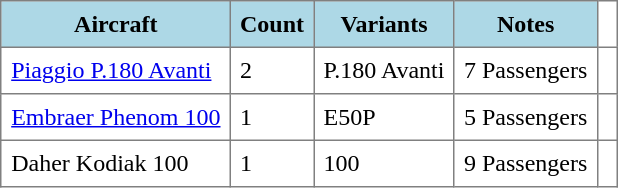<table class="toccolours" border="1" cellpadding="6" style="margin:1em auto; border-collapse:collapse">
<tr style="background:lightblue;">
<th>Aircraft</th>
<th>Count</th>
<th>Variants</th>
<th>Notes</th>
</tr>
<tr>
<td><a href='#'>Piaggio P.180 Avanti</a></td>
<td>2</td>
<td>P.180 Avanti</td>
<td>7 Passengers</td>
<td></td>
</tr>
<tr>
<td><a href='#'>Embraer Phenom 100</a></td>
<td>1</td>
<td>E50P</td>
<td>5 Passengers</td>
<td></td>
</tr>
<tr>
<td>Daher Kodiak 100</td>
<td>1</td>
<td>100</td>
<td>9 Passengers</td>
<td></td>
</tr>
</table>
